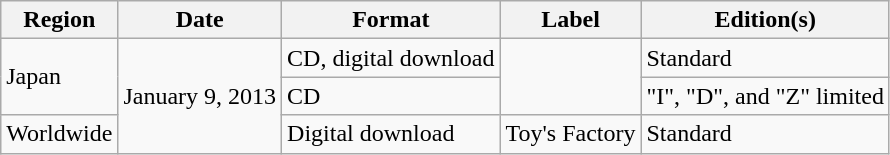<table class="wikitable plainrowheaders">
<tr>
<th scope="col">Region</th>
<th scope="col">Date</th>
<th scope="col">Format</th>
<th scope="col">Label</th>
<th scope="col">Edition(s)</th>
</tr>
<tr>
<td scope="row" rowspan="2">Japan</td>
<td rowspan="3">January 9, 2013</td>
<td>CD, digital download</td>
<td rowspan="2"></td>
<td>Standard</td>
</tr>
<tr>
<td>CD</td>
<td>"I", "D", and "Z" limited</td>
</tr>
<tr>
<td scope="row">Worldwide</td>
<td>Digital download</td>
<td>Toy's Factory</td>
<td>Standard</td>
</tr>
</table>
